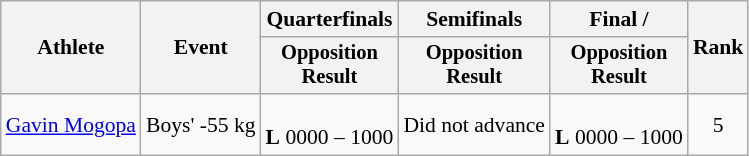<table class="wikitable" style="font-size:90%">
<tr>
<th rowspan="2">Athlete</th>
<th rowspan="2">Event</th>
<th>Quarterfinals</th>
<th>Semifinals</th>
<th>Final / </th>
<th rowspan=2>Rank</th>
</tr>
<tr style="font-size:95%">
<th>Opposition<br>Result</th>
<th>Opposition<br>Result</th>
<th>Opposition<br>Result</th>
</tr>
<tr align=center>
<td align=left><a href='#'>Gavin Mogopa</a></td>
<td align=left>Boys' -55 kg</td>
<td><br><strong>L</strong> 0000 – 1000</td>
<td>Did not advance</td>
<td><br><strong>L</strong> 0000 – 1000</td>
<td>5</td>
</tr>
</table>
